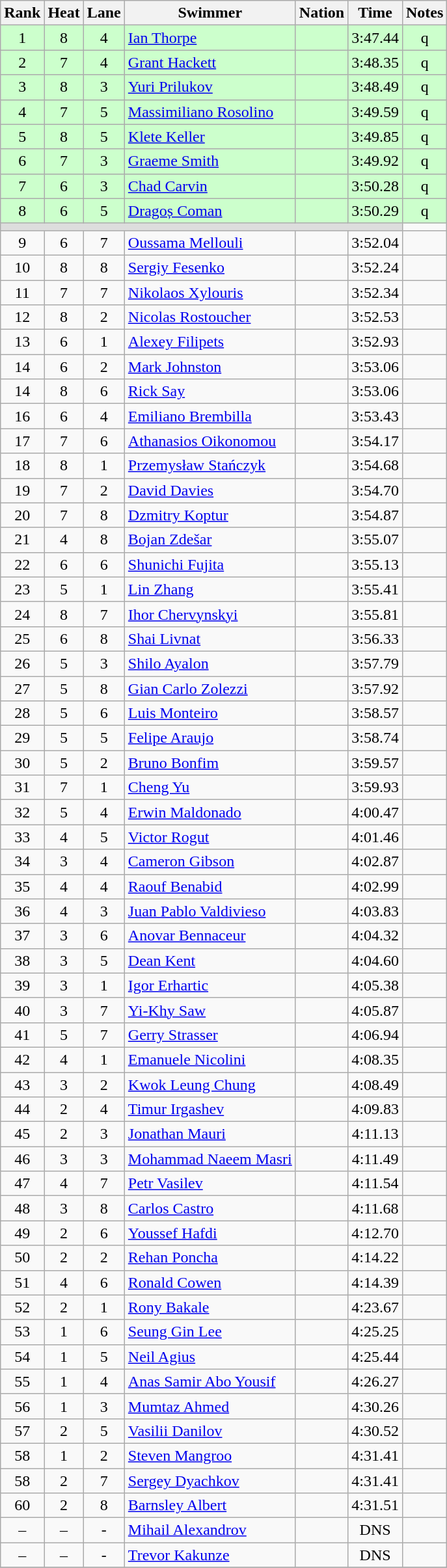<table class="wikitable sortable" style="text-align:center">
<tr>
<th>Rank</th>
<th>Heat</th>
<th>Lane</th>
<th>Swimmer</th>
<th>Nation</th>
<th>Time</th>
<th>Notes</th>
</tr>
<tr bgcolor=ccffcc>
<td>1</td>
<td>8</td>
<td>4</td>
<td align=left><a href='#'>Ian Thorpe</a></td>
<td align=left></td>
<td>3:47.44</td>
<td>q</td>
</tr>
<tr bgcolor=ccffcc>
<td>2</td>
<td>7</td>
<td>4</td>
<td align=left><a href='#'>Grant Hackett</a></td>
<td align=left></td>
<td>3:48.35</td>
<td>q</td>
</tr>
<tr bgcolor=ccffcc>
<td>3</td>
<td>8</td>
<td>3</td>
<td align=left><a href='#'>Yuri Prilukov</a></td>
<td align=left></td>
<td>3:48.49</td>
<td>q</td>
</tr>
<tr bgcolor=ccffcc>
<td>4</td>
<td>7</td>
<td>5</td>
<td align=left><a href='#'>Massimiliano Rosolino</a></td>
<td align=left></td>
<td>3:49.59</td>
<td>q</td>
</tr>
<tr bgcolor=ccffcc>
<td>5</td>
<td>8</td>
<td>5</td>
<td align=left><a href='#'>Klete Keller</a></td>
<td align=left></td>
<td>3:49.85</td>
<td>q</td>
</tr>
<tr bgcolor=ccffcc>
<td>6</td>
<td>7</td>
<td>3</td>
<td align=left><a href='#'>Graeme Smith</a></td>
<td align=left></td>
<td>3:49.92</td>
<td>q</td>
</tr>
<tr bgcolor=ccffcc>
<td>7</td>
<td>6</td>
<td>3</td>
<td align=left><a href='#'>Chad Carvin</a></td>
<td align=left></td>
<td>3:50.28</td>
<td>q</td>
</tr>
<tr bgcolor=ccffcc>
<td>8</td>
<td>6</td>
<td>5</td>
<td align=left><a href='#'>Dragoș Coman</a></td>
<td align=left></td>
<td>3:50.29</td>
<td>q</td>
</tr>
<tr bgcolor=#DDDDDD>
<td colspan=6></td>
</tr>
<tr>
<td>9</td>
<td>6</td>
<td>7</td>
<td align=left><a href='#'>Oussama Mellouli</a></td>
<td align=left></td>
<td>3:52.04</td>
<td></td>
</tr>
<tr>
<td>10</td>
<td>8</td>
<td>8</td>
<td align=left><a href='#'>Sergiy Fesenko</a></td>
<td align=left></td>
<td>3:52.24</td>
<td></td>
</tr>
<tr>
<td>11</td>
<td>7</td>
<td>7</td>
<td align=left><a href='#'>Nikolaos Xylouris</a></td>
<td align=left></td>
<td>3:52.34</td>
<td></td>
</tr>
<tr>
<td>12</td>
<td>8</td>
<td>2</td>
<td align=left><a href='#'>Nicolas Rostoucher</a></td>
<td align=left></td>
<td>3:52.53</td>
<td></td>
</tr>
<tr>
<td>13</td>
<td>6</td>
<td>1</td>
<td align=left><a href='#'>Alexey Filipets</a></td>
<td align=left></td>
<td>3:52.93</td>
<td></td>
</tr>
<tr>
<td>14</td>
<td>6</td>
<td>2</td>
<td align=left><a href='#'>Mark Johnston</a></td>
<td align=left></td>
<td>3:53.06</td>
<td></td>
</tr>
<tr>
<td>14</td>
<td>8</td>
<td>6</td>
<td align=left><a href='#'>Rick Say</a></td>
<td align=left></td>
<td>3:53.06</td>
<td></td>
</tr>
<tr>
<td>16</td>
<td>6</td>
<td>4</td>
<td align=left><a href='#'>Emiliano Brembilla</a></td>
<td align=left></td>
<td>3:53.43</td>
<td></td>
</tr>
<tr>
<td>17</td>
<td>7</td>
<td>6</td>
<td align=left><a href='#'>Athanasios Oikonomou</a></td>
<td align=left></td>
<td>3:54.17</td>
<td></td>
</tr>
<tr>
<td>18</td>
<td>8</td>
<td>1</td>
<td align=left><a href='#'>Przemysław Stańczyk</a></td>
<td align=left></td>
<td>3:54.68</td>
<td></td>
</tr>
<tr>
<td>19</td>
<td>7</td>
<td>2</td>
<td align=left><a href='#'>David Davies</a></td>
<td align=left></td>
<td>3:54.70</td>
<td></td>
</tr>
<tr>
<td>20</td>
<td>7</td>
<td>8</td>
<td align=left><a href='#'>Dzmitry Koptur</a></td>
<td align=left></td>
<td>3:54.87</td>
<td></td>
</tr>
<tr>
<td>21</td>
<td>4</td>
<td>8</td>
<td align=left><a href='#'>Bojan Zdešar</a></td>
<td align=left></td>
<td>3:55.07</td>
<td></td>
</tr>
<tr>
<td>22</td>
<td>6</td>
<td>6</td>
<td align=left><a href='#'>Shunichi Fujita</a></td>
<td align=left></td>
<td>3:55.13</td>
<td></td>
</tr>
<tr>
<td>23</td>
<td>5</td>
<td>1</td>
<td align=left><a href='#'>Lin Zhang</a></td>
<td align=left></td>
<td>3:55.41</td>
<td></td>
</tr>
<tr>
<td>24</td>
<td>8</td>
<td>7</td>
<td align=left><a href='#'>Ihor Chervynskyi</a></td>
<td align=left></td>
<td>3:55.81</td>
<td></td>
</tr>
<tr>
<td>25</td>
<td>6</td>
<td>8</td>
<td align=left><a href='#'>Shai Livnat</a></td>
<td align=left></td>
<td>3:56.33</td>
<td></td>
</tr>
<tr>
<td>26</td>
<td>5</td>
<td>3</td>
<td align=left><a href='#'>Shilo Ayalon</a></td>
<td align=left></td>
<td>3:57.79</td>
<td></td>
</tr>
<tr>
<td>27</td>
<td>5</td>
<td>8</td>
<td align=left><a href='#'>Gian Carlo Zolezzi</a></td>
<td align=left></td>
<td>3:57.92</td>
<td></td>
</tr>
<tr>
<td>28</td>
<td>5</td>
<td>6</td>
<td align=left><a href='#'>Luis Monteiro</a></td>
<td align=left></td>
<td>3:58.57</td>
<td></td>
</tr>
<tr>
<td>29</td>
<td>5</td>
<td>5</td>
<td align=left><a href='#'>Felipe Araujo</a></td>
<td align=left></td>
<td>3:58.74</td>
<td></td>
</tr>
<tr>
<td>30</td>
<td>5</td>
<td>2</td>
<td align=left><a href='#'>Bruno Bonfim</a></td>
<td align=left></td>
<td>3:59.57</td>
<td></td>
</tr>
<tr>
<td>31</td>
<td>7</td>
<td>1</td>
<td align=left><a href='#'>Cheng Yu</a></td>
<td align=left></td>
<td>3:59.93</td>
<td></td>
</tr>
<tr>
<td>32</td>
<td>5</td>
<td>4</td>
<td align=left><a href='#'>Erwin Maldonado</a></td>
<td align=left></td>
<td>4:00.47</td>
<td></td>
</tr>
<tr>
<td>33</td>
<td>4</td>
<td>5</td>
<td align=left><a href='#'>Victor Rogut</a></td>
<td align=left></td>
<td>4:01.46</td>
<td></td>
</tr>
<tr>
<td>34</td>
<td>3</td>
<td>4</td>
<td align=left><a href='#'>Cameron Gibson</a></td>
<td align=left></td>
<td>4:02.87</td>
<td></td>
</tr>
<tr>
<td>35</td>
<td>4</td>
<td>4</td>
<td align=left><a href='#'>Raouf Benabid</a></td>
<td align=left></td>
<td>4:02.99</td>
<td></td>
</tr>
<tr>
<td>36</td>
<td>4</td>
<td>3</td>
<td align=left><a href='#'>Juan Pablo Valdivieso</a></td>
<td align=left></td>
<td>4:03.83</td>
<td></td>
</tr>
<tr>
<td>37</td>
<td>3</td>
<td>6</td>
<td align=left><a href='#'>Anovar Bennaceur</a></td>
<td align=left></td>
<td>4:04.32</td>
<td></td>
</tr>
<tr>
<td>38</td>
<td>3</td>
<td>5</td>
<td align=left><a href='#'>Dean Kent</a></td>
<td align=left></td>
<td>4:04.60</td>
<td></td>
</tr>
<tr>
<td>39</td>
<td>3</td>
<td>1</td>
<td align=left><a href='#'>Igor Erhartic</a></td>
<td align=left></td>
<td>4:05.38</td>
<td></td>
</tr>
<tr>
<td>40</td>
<td>3</td>
<td>7</td>
<td align=left><a href='#'>Yi-Khy Saw</a></td>
<td align=left></td>
<td>4:05.87</td>
<td></td>
</tr>
<tr>
<td>41</td>
<td>5</td>
<td>7</td>
<td align=left><a href='#'>Gerry Strasser</a></td>
<td align=left></td>
<td>4:06.94</td>
<td></td>
</tr>
<tr>
<td>42</td>
<td>4</td>
<td>1</td>
<td align=left><a href='#'>Emanuele Nicolini</a></td>
<td align=left></td>
<td>4:08.35</td>
<td></td>
</tr>
<tr>
<td>43</td>
<td>3</td>
<td>2</td>
<td align=left><a href='#'>Kwok Leung Chung</a></td>
<td align=left></td>
<td>4:08.49</td>
<td></td>
</tr>
<tr>
<td>44</td>
<td>2</td>
<td>4</td>
<td align=left><a href='#'>Timur Irgashev</a></td>
<td align=left></td>
<td>4:09.83</td>
<td></td>
</tr>
<tr>
<td>45</td>
<td>2</td>
<td>3</td>
<td align=left><a href='#'>Jonathan Mauri</a></td>
<td align=left></td>
<td>4:11.13</td>
<td></td>
</tr>
<tr>
<td>46</td>
<td>3</td>
<td>3</td>
<td align=left><a href='#'>Mohammad Naeem Masri</a></td>
<td align=left></td>
<td>4:11.49</td>
<td></td>
</tr>
<tr>
<td>47</td>
<td>4</td>
<td>7</td>
<td align=left><a href='#'>Petr Vasilev</a></td>
<td align=left></td>
<td>4:11.54</td>
<td></td>
</tr>
<tr>
<td>48</td>
<td>3</td>
<td>8</td>
<td align=left><a href='#'>Carlos Castro</a></td>
<td align=left></td>
<td>4:11.68</td>
<td></td>
</tr>
<tr>
<td>49</td>
<td>2</td>
<td>6</td>
<td align=left><a href='#'>Youssef Hafdi</a></td>
<td align=left></td>
<td>4:12.70</td>
<td></td>
</tr>
<tr>
<td>50</td>
<td>2</td>
<td>2</td>
<td align=left><a href='#'>Rehan Poncha</a></td>
<td align=left></td>
<td>4:14.22</td>
<td></td>
</tr>
<tr>
<td>51</td>
<td>4</td>
<td>6</td>
<td align=left><a href='#'>Ronald Cowen</a></td>
<td align=left></td>
<td>4:14.39</td>
<td></td>
</tr>
<tr>
<td>52</td>
<td>2</td>
<td>1</td>
<td align=left><a href='#'>Rony Bakale</a></td>
<td align=left></td>
<td>4:23.67</td>
<td></td>
</tr>
<tr>
<td>53</td>
<td>1</td>
<td>6</td>
<td align=left><a href='#'>Seung Gin Lee</a></td>
<td align=left></td>
<td>4:25.25</td>
<td></td>
</tr>
<tr>
<td>54</td>
<td>1</td>
<td>5</td>
<td align=left><a href='#'>Neil Agius</a></td>
<td align=left></td>
<td>4:25.44</td>
<td></td>
</tr>
<tr>
<td>55</td>
<td>1</td>
<td>4</td>
<td align=left><a href='#'>Anas Samir Abo Yousif</a></td>
<td align=left></td>
<td>4:26.27</td>
<td></td>
</tr>
<tr>
<td>56</td>
<td>1</td>
<td>3</td>
<td align=left><a href='#'>Mumtaz Ahmed</a></td>
<td align=left></td>
<td>4:30.26</td>
<td></td>
</tr>
<tr>
<td>57</td>
<td>2</td>
<td>5</td>
<td align=left><a href='#'>Vasilii Danilov</a></td>
<td align=left></td>
<td>4:30.52</td>
<td></td>
</tr>
<tr>
<td>58</td>
<td>1</td>
<td>2</td>
<td align=left><a href='#'>Steven Mangroo</a></td>
<td align=left></td>
<td>4:31.41</td>
<td></td>
</tr>
<tr>
<td>58</td>
<td>2</td>
<td>7</td>
<td align=left><a href='#'>Sergey Dyachkov</a></td>
<td align=left></td>
<td>4:31.41</td>
<td></td>
</tr>
<tr>
<td>60</td>
<td>2</td>
<td>8</td>
<td align=left><a href='#'>Barnsley Albert</a></td>
<td align=left></td>
<td>4:31.51</td>
<td></td>
</tr>
<tr>
<td>–</td>
<td>–</td>
<td>-</td>
<td align=left><a href='#'>Mihail Alexandrov</a></td>
<td align=left></td>
<td>DNS</td>
<td></td>
</tr>
<tr>
<td>–</td>
<td>–</td>
<td>-</td>
<td align=left><a href='#'>Trevor Kakunze</a></td>
<td align=left></td>
<td>DNS</td>
<td></td>
</tr>
<tr>
</tr>
</table>
